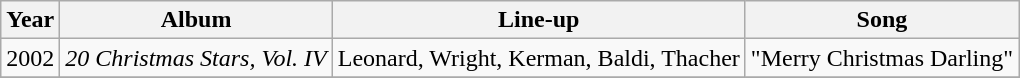<table class="wikitable">
<tr>
<th align="center" valign="top"><strong>Year</strong></th>
<th align="center" valign="top"><strong>Album</strong></th>
<th align="center" valign="top"><strong>Line-up</strong></th>
<th align="center" valign="top"><strong>Song</strong></th>
</tr>
<tr>
<td align="center" valign="middle">2002</td>
<td align="center" valign="middle"><em>20 Christmas Stars, Vol. IV</em></td>
<td align="center" valign="middle">Leonard, Wright, Kerman, Baldi, Thacher</td>
<td align="center" valign="middle">"Merry Christmas Darling"</td>
</tr>
<tr>
</tr>
</table>
